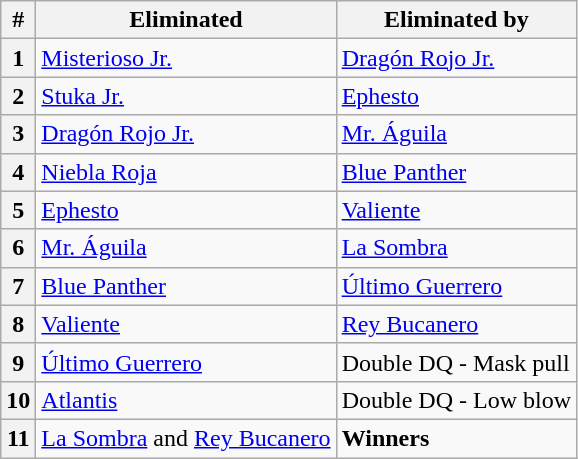<table class="wikitable sortable">
<tr>
<th scope="col">#</th>
<th scope="col">Eliminated</th>
<th scope="col">Eliminated by</th>
</tr>
<tr>
<th scope="row">1</th>
<td><a href='#'>Misterioso Jr.</a></td>
<td><a href='#'>Dragón Rojo Jr.</a></td>
</tr>
<tr>
<th scope="row">2</th>
<td><a href='#'>Stuka Jr.</a></td>
<td><a href='#'>Ephesto</a></td>
</tr>
<tr>
<th scope="row">3</th>
<td><a href='#'>Dragón Rojo Jr.</a></td>
<td><a href='#'>Mr. Águila</a></td>
</tr>
<tr>
<th scope="row">4</th>
<td><a href='#'>Niebla Roja</a></td>
<td><a href='#'>Blue Panther</a></td>
</tr>
<tr>
<th scope="row">5</th>
<td><a href='#'>Ephesto</a></td>
<td><a href='#'>Valiente</a></td>
</tr>
<tr>
<th scope="row">6</th>
<td><a href='#'>Mr. Águila</a></td>
<td><a href='#'>La Sombra</a></td>
</tr>
<tr>
<th scope="row">7</th>
<td><a href='#'>Blue Panther</a></td>
<td><a href='#'>Último Guerrero</a></td>
</tr>
<tr>
<th scope="row">8</th>
<td><a href='#'>Valiente</a></td>
<td><a href='#'>Rey Bucanero</a></td>
</tr>
<tr>
<th scope="row">9</th>
<td><a href='#'>Último Guerrero</a></td>
<td>Double DQ - Mask pull</td>
</tr>
<tr>
<th scope="row">10</th>
<td><a href='#'>Atlantis</a></td>
<td>Double DQ - Low blow</td>
</tr>
<tr>
<th scope="row">11</th>
<td><a href='#'>La Sombra</a> and <a href='#'>Rey Bucanero</a></td>
<td><strong>Winners</strong></td>
</tr>
</table>
